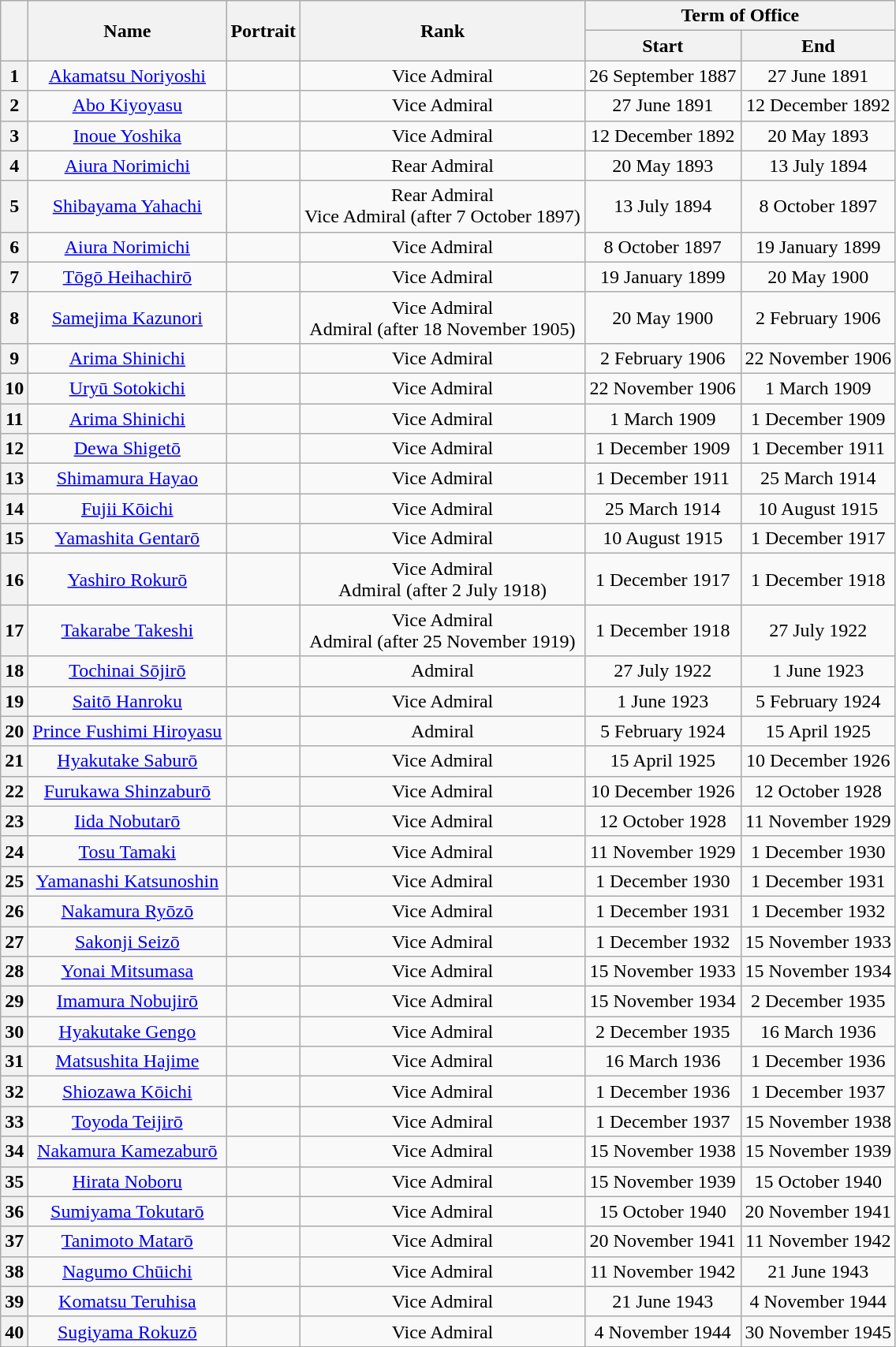<table class="wikitable" style="text-align:center">
<tr>
<th rowspan=2></th>
<th rowspan=2>Name</th>
<th rowspan=2>Portrait</th>
<th rowspan=2>Rank</th>
<th colspan=2>Term of Office</th>
</tr>
<tr>
<th>Start</th>
<th>End</th>
</tr>
<tr>
<th>1</th>
<td><a href='#'>Akamatsu Noriyoshi</a></td>
<td></td>
<td>Vice Admiral</td>
<td>26 September 1887</td>
<td>27 June 1891</td>
</tr>
<tr>
<th>2</th>
<td><a href='#'>Abo Kiyoyasu</a></td>
<td></td>
<td>Vice Admiral</td>
<td>27 June 1891</td>
<td>12 December 1892</td>
</tr>
<tr>
<th>3</th>
<td><a href='#'>Inoue Yoshika</a></td>
<td></td>
<td>Vice Admiral</td>
<td>12 December 1892</td>
<td>20 May 1893</td>
</tr>
<tr>
<th>4</th>
<td><a href='#'>Aiura Norimichi</a></td>
<td></td>
<td>Rear Admiral</td>
<td>20 May 1893</td>
<td>13 July 1894</td>
</tr>
<tr>
<th>5</th>
<td><a href='#'>Shibayama Yahachi</a></td>
<td></td>
<td>Rear Admiral<br>Vice Admiral (after 7 October 1897)</td>
<td>13 July 1894</td>
<td>8 October 1897</td>
</tr>
<tr>
<th>6</th>
<td><a href='#'>Aiura Norimichi</a></td>
<td></td>
<td>Vice Admiral</td>
<td>8 October 1897</td>
<td>19 January 1899</td>
</tr>
<tr>
<th>7</th>
<td><a href='#'>Tōgō Heihachirō</a></td>
<td></td>
<td>Vice Admiral</td>
<td>19 January 1899</td>
<td>20 May 1900</td>
</tr>
<tr>
<th>8</th>
<td><a href='#'>Samejima Kazunori</a></td>
<td></td>
<td>Vice Admiral<br>Admiral (after 18 November 1905)</td>
<td>20 May 1900</td>
<td>2 February 1906</td>
</tr>
<tr>
<th>9</th>
<td><a href='#'>Arima Shinichi</a></td>
<td></td>
<td>Vice Admiral</td>
<td>2 February 1906</td>
<td>22 November 1906</td>
</tr>
<tr>
<th>10</th>
<td><a href='#'>Uryū Sotokichi</a></td>
<td></td>
<td>Vice Admiral</td>
<td>22 November 1906</td>
<td>1 March 1909</td>
</tr>
<tr>
<th>11</th>
<td><a href='#'>Arima Shinichi</a></td>
<td></td>
<td>Vice Admiral</td>
<td>1 March 1909</td>
<td>1 December 1909</td>
</tr>
<tr>
<th>12</th>
<td><a href='#'>Dewa Shigetō</a></td>
<td></td>
<td>Vice Admiral</td>
<td>1 December 1909</td>
<td>1 December 1911</td>
</tr>
<tr>
<th>13</th>
<td><a href='#'>Shimamura Hayao</a></td>
<td></td>
<td>Vice Admiral</td>
<td>1 December 1911</td>
<td>25 March 1914</td>
</tr>
<tr>
<th>14</th>
<td><a href='#'>Fujii Kōichi</a></td>
<td></td>
<td>Vice Admiral</td>
<td>25 March 1914</td>
<td>10 August 1915</td>
</tr>
<tr>
<th>15</th>
<td><a href='#'>Yamashita Gentarō</a></td>
<td></td>
<td>Vice Admiral</td>
<td>10 August 1915</td>
<td>1 December 1917</td>
</tr>
<tr>
<th>16</th>
<td><a href='#'>Yashiro Rokurō</a></td>
<td></td>
<td>Vice Admiral<br>Admiral (after 2 July 1918)</td>
<td>1 December 1917</td>
<td>1 December 1918</td>
</tr>
<tr>
<th>17</th>
<td><a href='#'>Takarabe Takeshi</a></td>
<td></td>
<td>Vice Admiral<br>Admiral (after 25 November 1919)</td>
<td>1 December 1918</td>
<td>27 July 1922</td>
</tr>
<tr>
<th>18</th>
<td><a href='#'>Tochinai Sōjirō</a></td>
<td></td>
<td>Admiral</td>
<td>27 July 1922</td>
<td>1 June 1923</td>
</tr>
<tr>
<th>19</th>
<td><a href='#'>Saitō Hanroku</a></td>
<td></td>
<td>Vice Admiral</td>
<td>1 June 1923</td>
<td>5 February 1924</td>
</tr>
<tr>
<th>20</th>
<td><a href='#'>Prince Fushimi Hiroyasu</a></td>
<td></td>
<td>Admiral</td>
<td>5 February 1924</td>
<td>15 April 1925</td>
</tr>
<tr>
<th>21</th>
<td><a href='#'>Hyakutake Saburō</a></td>
<td></td>
<td>Vice Admiral</td>
<td>15 April 1925</td>
<td>10 December 1926</td>
</tr>
<tr>
<th>22</th>
<td><a href='#'>Furukawa Shinzaburō</a></td>
<td></td>
<td>Vice Admiral</td>
<td>10 December 1926</td>
<td>12 October 1928</td>
</tr>
<tr>
<th>23</th>
<td><a href='#'>Iida Nobutarō</a></td>
<td></td>
<td>Vice Admiral</td>
<td>12 October 1928</td>
<td>11 November 1929</td>
</tr>
<tr>
<th>24</th>
<td><a href='#'>Tosu Tamaki</a></td>
<td></td>
<td>Vice Admiral</td>
<td>11 November 1929</td>
<td>1 December 1930</td>
</tr>
<tr>
<th>25</th>
<td><a href='#'>Yamanashi Katsunoshin</a></td>
<td></td>
<td>Vice Admiral</td>
<td>1 December 1930</td>
<td>1 December 1931</td>
</tr>
<tr>
<th>26</th>
<td><a href='#'>Nakamura Ryōzō</a></td>
<td></td>
<td>Vice Admiral</td>
<td>1 December 1931</td>
<td>1 December 1932</td>
</tr>
<tr>
<th>27</th>
<td><a href='#'>Sakonji Seizō</a></td>
<td></td>
<td>Vice Admiral</td>
<td>1 December 1932</td>
<td>15 November 1933</td>
</tr>
<tr>
<th>28</th>
<td><a href='#'>Yonai Mitsumasa</a></td>
<td></td>
<td>Vice Admiral</td>
<td>15 November 1933</td>
<td>15 November 1934</td>
</tr>
<tr>
<th>29</th>
<td><a href='#'>Imamura Nobujirō</a></td>
<td></td>
<td>Vice Admiral</td>
<td>15 November 1934</td>
<td>2 December 1935</td>
</tr>
<tr>
<th>30</th>
<td><a href='#'>Hyakutake Gengo</a></td>
<td></td>
<td>Vice Admiral</td>
<td>2 December 1935</td>
<td>16 March 1936</td>
</tr>
<tr>
<th>31</th>
<td><a href='#'>Matsushita Hajime</a></td>
<td></td>
<td>Vice Admiral</td>
<td>16 March 1936</td>
<td>1 December 1936</td>
</tr>
<tr>
<th>32</th>
<td><a href='#'>Shiozawa Kōichi</a></td>
<td></td>
<td>Vice Admiral</td>
<td>1 December 1936</td>
<td>1 December 1937</td>
</tr>
<tr>
<th>33</th>
<td><a href='#'>Toyoda Teijirō</a></td>
<td></td>
<td>Vice Admiral</td>
<td>1 December 1937</td>
<td>15 November 1938</td>
</tr>
<tr>
<th>34</th>
<td><a href='#'>Nakamura Kamezaburō</a></td>
<td></td>
<td>Vice Admiral</td>
<td>15 November 1938</td>
<td>15 November 1939</td>
</tr>
<tr>
<th>35</th>
<td><a href='#'>Hirata Noboru</a></td>
<td></td>
<td>Vice Admiral</td>
<td>15 November 1939</td>
<td>15 October 1940</td>
</tr>
<tr>
<th>36</th>
<td><a href='#'>Sumiyama Tokutarō</a></td>
<td></td>
<td>Vice Admiral</td>
<td>15 October 1940</td>
<td>20 November 1941</td>
</tr>
<tr>
<th>37</th>
<td><a href='#'>Tanimoto Matarō</a></td>
<td></td>
<td>Vice Admiral</td>
<td>20 November 1941</td>
<td>11 November 1942</td>
</tr>
<tr>
<th>38</th>
<td><a href='#'>Nagumo Chūichi</a></td>
<td></td>
<td>Vice Admiral</td>
<td>11 November 1942</td>
<td>21 June 1943</td>
</tr>
<tr>
<th>39</th>
<td><a href='#'>Komatsu Teruhisa</a></td>
<td></td>
<td>Vice Admiral</td>
<td>21 June 1943</td>
<td>4 November 1944</td>
</tr>
<tr>
<th>40</th>
<td><a href='#'>Sugiyama Rokuzō</a></td>
<td></td>
<td>Vice Admiral</td>
<td>4 November 1944</td>
<td>30 November 1945</td>
</tr>
</table>
